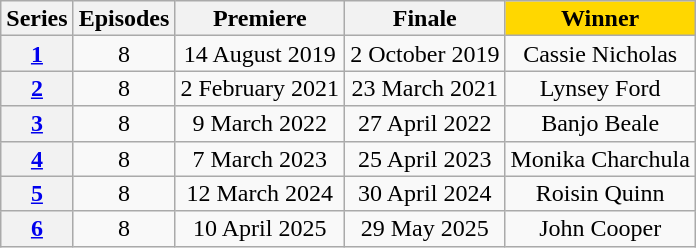<table class="wikitable"  style="text-align:center; line-height:16px;">
<tr>
<th scope="col">Series</th>
<th scope="col">Episodes</th>
<th scope="col">Premiere</th>
<th scope="col">Finale</th>
<th style="background:gold;">Winner</th>
</tr>
<tr>
<th><a href='#'>1</a></th>
<td>8</td>
<td>14 August 2019</td>
<td>2 October 2019</td>
<td>Cassie Nicholas</td>
</tr>
<tr>
<th><a href='#'>2</a></th>
<td>8</td>
<td>2 February 2021</td>
<td>23 March 2021</td>
<td>Lynsey Ford</td>
</tr>
<tr>
<th><a href='#'>3</a></th>
<td>8</td>
<td>9 March 2022</td>
<td>27 April 2022</td>
<td>Banjo Beale</td>
</tr>
<tr>
<th><a href='#'>4</a></th>
<td>8</td>
<td>7 March 2023</td>
<td>25 April 2023</td>
<td>Monika Charchula</td>
</tr>
<tr>
<th><a href='#'>5</a></th>
<td>8</td>
<td>12 March 2024</td>
<td>30 April 2024</td>
<td>Roisin Quinn</td>
</tr>
<tr>
<th><a href='#'>6</a></th>
<td>8</td>
<td>10 April 2025</td>
<td>29 May 2025</td>
<td>John Cooper</td>
</tr>
</table>
